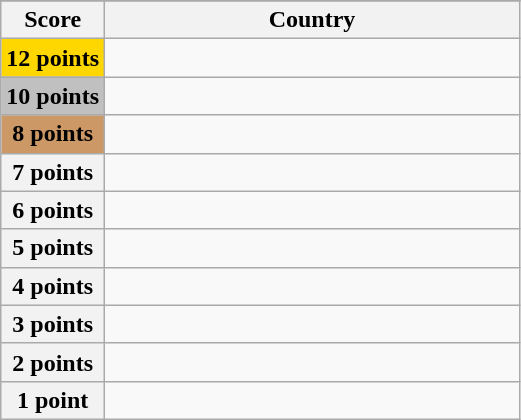<table class="wikitable">
<tr>
</tr>
<tr>
<th scope="col" width="20%">Score</th>
<th scope="col">Country</th>
</tr>
<tr>
<th scope="row" style="background:gold">12 points</th>
<td></td>
</tr>
<tr>
<th scope="row" style="background:silver">10 points</th>
<td></td>
</tr>
<tr>
<th scope="row" style="background:#CC9966">8 points</th>
<td></td>
</tr>
<tr>
<th scope="row">7 points</th>
<td></td>
</tr>
<tr>
<th scope="row">6 points</th>
<td></td>
</tr>
<tr>
<th scope="row">5 points</th>
<td></td>
</tr>
<tr>
<th scope="row">4 points</th>
<td></td>
</tr>
<tr>
<th scope="row">3 points</th>
<td></td>
</tr>
<tr>
<th scope="row">2 points</th>
<td></td>
</tr>
<tr>
<th scope="row">1 point</th>
<td></td>
</tr>
</table>
